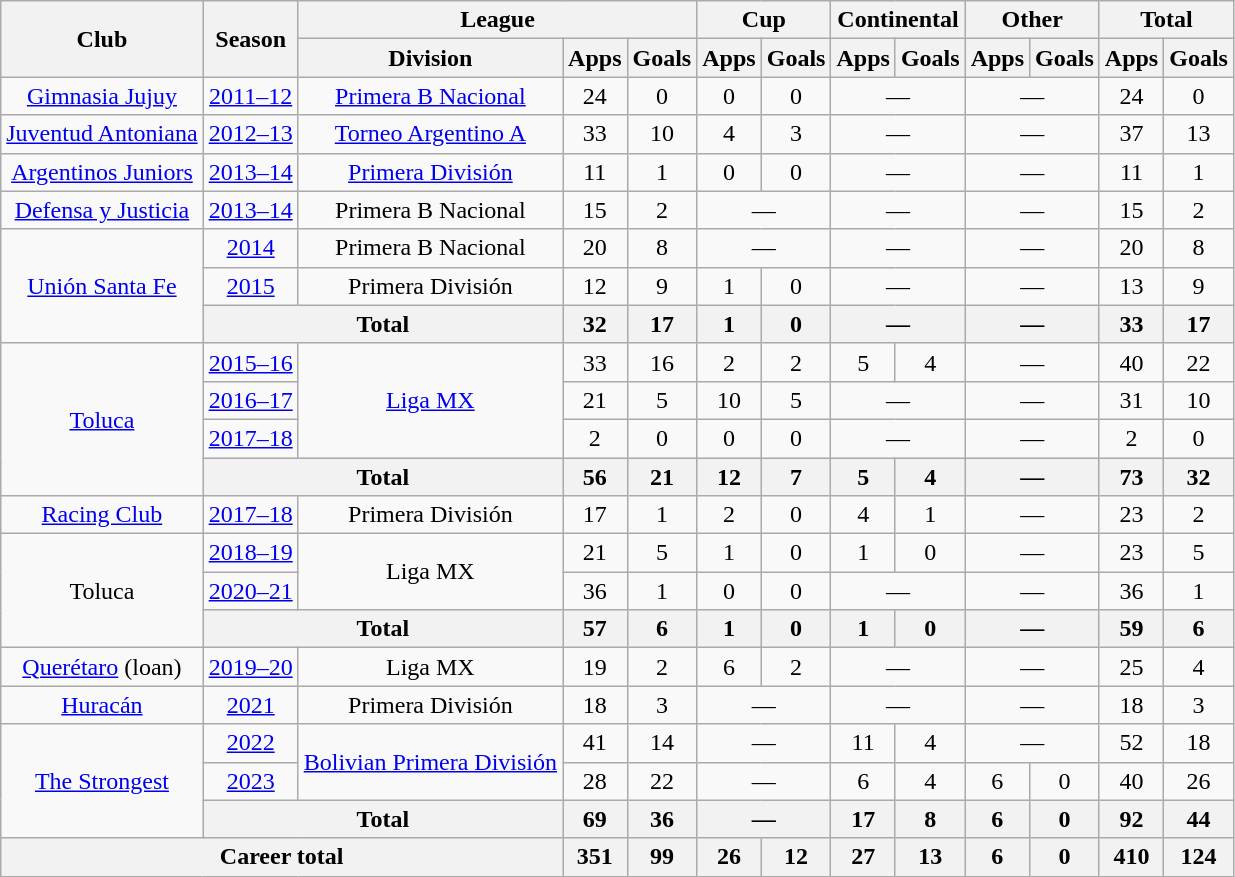<table class="wikitable" style="text-align:center">
<tr>
<th rowspan="2">Club</th>
<th rowspan="2">Season</th>
<th colspan="3">League</th>
<th colspan="2">Cup</th>
<th colspan="2">Continental</th>
<th colspan="2">Other</th>
<th colspan="2">Total</th>
</tr>
<tr>
<th>Division</th>
<th>Apps</th>
<th>Goals</th>
<th>Apps</th>
<th>Goals</th>
<th>Apps</th>
<th>Goals</th>
<th>Apps</th>
<th>Goals</th>
<th>Apps</th>
<th>Goals</th>
</tr>
<tr>
<td><a href='#'>Gimnasia Jujuy</a></td>
<td><a href='#'>2011–12</a></td>
<td><a href='#'>Primera B Nacional</a></td>
<td>24</td>
<td>0</td>
<td>0</td>
<td>0</td>
<td colspan="2">—</td>
<td colspan="2">—</td>
<td>24</td>
<td>0</td>
</tr>
<tr>
<td><a href='#'>Juventud Antoniana</a></td>
<td><a href='#'>2012–13</a></td>
<td><a href='#'>Torneo Argentino A</a></td>
<td>33</td>
<td>10</td>
<td>4</td>
<td>3</td>
<td colspan="2">—</td>
<td colspan="2">—</td>
<td>37</td>
<td>13</td>
</tr>
<tr>
<td><a href='#'>Argentinos Juniors</a></td>
<td><a href='#'>2013–14</a></td>
<td><a href='#'>Primera División</a></td>
<td>11</td>
<td>1</td>
<td>0</td>
<td>0</td>
<td colspan="2">—</td>
<td colspan="2">—</td>
<td>11</td>
<td>1</td>
</tr>
<tr>
<td><a href='#'>Defensa y Justicia</a></td>
<td><a href='#'>2013–14</a></td>
<td>Primera B Nacional</td>
<td>15</td>
<td>2</td>
<td colspan="2">—</td>
<td colspan="2">—</td>
<td colspan="2">—</td>
<td>15</td>
<td>2</td>
</tr>
<tr>
<td rowspan="3"><a href='#'>Unión Santa Fe</a></td>
<td><a href='#'>2014</a></td>
<td>Primera B Nacional</td>
<td>20</td>
<td>8</td>
<td colspan="2">—</td>
<td colspan="2">—</td>
<td colspan="2">—</td>
<td>20</td>
<td>8</td>
</tr>
<tr>
<td><a href='#'>2015</a></td>
<td>Primera División</td>
<td>12</td>
<td>9</td>
<td>1</td>
<td>0</td>
<td colspan="2">—</td>
<td colspan="2">—</td>
<td>13</td>
<td>9</td>
</tr>
<tr>
<th colspan="2">Total</th>
<th>32</th>
<th>17</th>
<th>1</th>
<th>0</th>
<th colspan="2">—</th>
<th colspan="2">—</th>
<th>33</th>
<th>17</th>
</tr>
<tr>
<td rowspan="4"><a href='#'>Toluca</a></td>
<td><a href='#'>2015–16</a></td>
<td rowspan="3"><a href='#'>Liga MX</a></td>
<td>33</td>
<td>16</td>
<td>2</td>
<td>2</td>
<td>5</td>
<td>4</td>
<td colspan="2">—</td>
<td>40</td>
<td>22</td>
</tr>
<tr>
<td><a href='#'>2016–17</a></td>
<td>21</td>
<td>5</td>
<td>10</td>
<td>5</td>
<td colspan="2">—</td>
<td colspan="2">—</td>
<td>31</td>
<td>10</td>
</tr>
<tr>
<td><a href='#'>2017–18</a></td>
<td>2</td>
<td>0</td>
<td>0</td>
<td>0</td>
<td colspan="2">—</td>
<td colspan="2">—</td>
<td>2</td>
<td>0</td>
</tr>
<tr>
<th colspan="2">Total</th>
<th>56</th>
<th>21</th>
<th>12</th>
<th>7</th>
<th>5</th>
<th>4</th>
<th colspan="2">—</th>
<th>73</th>
<th>32</th>
</tr>
<tr>
<td><a href='#'>Racing Club</a></td>
<td><a href='#'>2017–18</a></td>
<td>Primera División</td>
<td>17</td>
<td>1</td>
<td>2</td>
<td>0</td>
<td>4</td>
<td>1</td>
<td colspan="2">—</td>
<td>23</td>
<td>2</td>
</tr>
<tr>
<td rowspan="3">Toluca</td>
<td><a href='#'>2018–19</a></td>
<td rowspan="2">Liga MX</td>
<td>21</td>
<td>5</td>
<td>1</td>
<td>0</td>
<td>1</td>
<td>0</td>
<td colspan="2">—</td>
<td>23</td>
<td>5</td>
</tr>
<tr>
<td><a href='#'>2020–21</a></td>
<td>36</td>
<td>1</td>
<td>0</td>
<td>0</td>
<td colspan="2">—</td>
<td colspan="2">—</td>
<td>36</td>
<td>1</td>
</tr>
<tr>
<th colspan="2">Total</th>
<th>57</th>
<th>6</th>
<th>1</th>
<th>0</th>
<th>1</th>
<th>0</th>
<th colspan="2">—</th>
<th>59</th>
<th>6</th>
</tr>
<tr>
<td><a href='#'>Querétaro</a> (loan)</td>
<td><a href='#'>2019–20</a></td>
<td>Liga MX</td>
<td>19</td>
<td>2</td>
<td>6</td>
<td>2</td>
<td colspan="2">—</td>
<td colspan="2">—</td>
<td>25</td>
<td>4</td>
</tr>
<tr>
<td><a href='#'>Huracán</a></td>
<td><a href='#'>2021</a></td>
<td>Primera División</td>
<td>18</td>
<td>3</td>
<td colspan="2">—</td>
<td colspan="2">—</td>
<td colspan="2">—</td>
<td>18</td>
<td>3</td>
</tr>
<tr>
<td rowspan="3"><a href='#'>The Strongest</a></td>
<td><a href='#'>2022</a></td>
<td rowspan="2"><a href='#'>Bolivian Primera División</a></td>
<td>41</td>
<td>14</td>
<td colspan="2">—</td>
<td>11</td>
<td>4</td>
<td colspan="2">—</td>
<td>52</td>
<td>18</td>
</tr>
<tr>
<td><a href='#'>2023</a></td>
<td>28</td>
<td>22</td>
<td colspan="2">—</td>
<td>6</td>
<td>4</td>
<td>6</td>
<td>0</td>
<td>40</td>
<td>26</td>
</tr>
<tr>
<th colspan="2">Total</th>
<th>69</th>
<th>36</th>
<th colspan="2">—</th>
<th>17</th>
<th>8</th>
<th>6</th>
<th>0</th>
<th>92</th>
<th>44</th>
</tr>
<tr>
<th colspan="3">Career total</th>
<th>351</th>
<th>99</th>
<th>26</th>
<th>12</th>
<th>27</th>
<th>13</th>
<th>6</th>
<th>0</th>
<th>410</th>
<th>124</th>
</tr>
</table>
